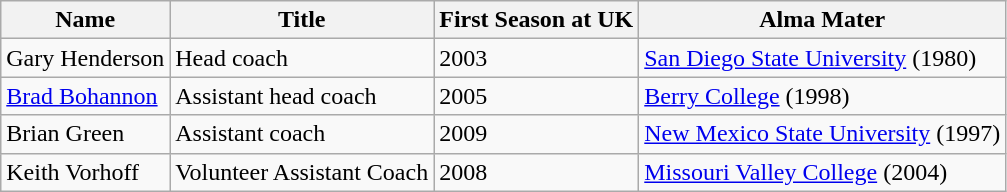<table class="wikitable">
<tr>
<th>Name</th>
<th>Title</th>
<th>First Season at UK</th>
<th>Alma Mater</th>
</tr>
<tr>
<td>Gary Henderson</td>
<td>Head coach</td>
<td>2003</td>
<td><a href='#'>San Diego State University</a> (1980)</td>
</tr>
<tr>
<td><a href='#'>Brad Bohannon</a></td>
<td>Assistant head coach</td>
<td>2005</td>
<td><a href='#'>Berry College</a> (1998)</td>
</tr>
<tr>
<td>Brian Green</td>
<td>Assistant coach</td>
<td>2009</td>
<td><a href='#'>New Mexico State University</a> (1997)</td>
</tr>
<tr>
<td>Keith Vorhoff</td>
<td>Volunteer Assistant Coach</td>
<td>2008</td>
<td><a href='#'>Missouri Valley College</a> (2004)</td>
</tr>
</table>
